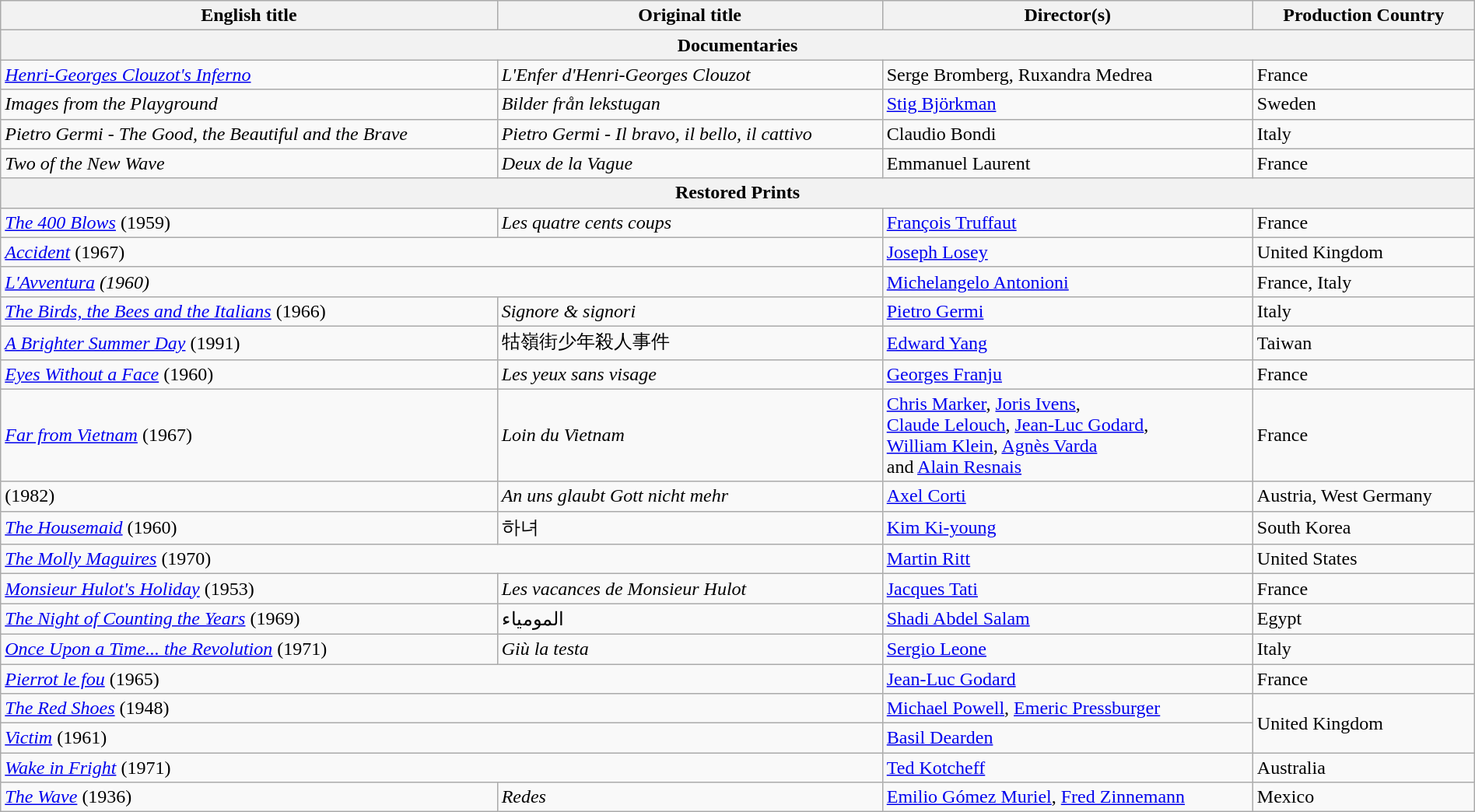<table class="wikitable" width="100%" cellpadding="5">
<tr>
<th scope="col">English title</th>
<th scope="col">Original title</th>
<th scope="col">Director(s)</th>
<th scope="col">Production Country</th>
</tr>
<tr>
<th colspan="4">Documentaries</th>
</tr>
<tr>
<td><em><a href='#'>Henri-Georges Clouzot's Inferno</a></em></td>
<td><em>L'Enfer d'Henri-Georges Clouzot</em></td>
<td data-sort-value="Bromberg">Serge Bromberg, Ruxandra Medrea</td>
<td>France</td>
</tr>
<tr>
<td><em>Images from the Playground</em></td>
<td><em>Bilder från lekstugan</em></td>
<td data-sort-value="Björkman"><a href='#'>Stig Björkman</a></td>
<td>Sweden</td>
</tr>
<tr>
<td><em>Pietro Germi - The Good, the Beautiful and the Brave</em></td>
<td><em>Pietro Germi - Il bravo, il bello, il cattivo</em></td>
<td data-sort-value="Bondi">Claudio Bondi</td>
<td>Italy</td>
</tr>
<tr>
<td><em>Two of the New Wave</em></td>
<td><em>Deux de la Vague</em></td>
<td>Emmanuel Laurent</td>
<td>France</td>
</tr>
<tr>
<th colspan="4">Restored Prints</th>
</tr>
<tr>
<td data-sort-value="400"><em><a href='#'>The 400 Blows</a></em> (1959)</td>
<td data-sort-value="quatre cents"><em>Les quatre cents coups</em></td>
<td data-sort-value="Truffaut"><a href='#'>François Truffaut</a></td>
<td>France</td>
</tr>
<tr>
<td colspan="2"><em><a href='#'>Accident</a></em> (1967)</td>
<td data-sort-value="Losey"><a href='#'>Joseph Losey</a></td>
<td>United Kingdom</td>
</tr>
<tr>
<td colspan="2" data-sort-value="Adventure"><em><a href='#'>L'Avventura</a> (1960)</em></td>
<td data-sort-value="Antonioni"><a href='#'>Michelangelo Antonioni</a></td>
<td>France, Italy</td>
</tr>
<tr>
<td data-sort-value="Birds"><em><a href='#'>The Birds, the Bees and the Italians</a></em> (1966)</td>
<td><em>Signore & signori</em></td>
<td data-sort-value="Germi"><a href='#'>Pietro Germi</a></td>
<td>Italy</td>
</tr>
<tr>
<td data-sort-value="Brighter"><em><a href='#'>A Brighter Summer Day</a></em> (1991)</td>
<td>牯嶺街少年殺人事件</td>
<td data-sort-value="Yang"><a href='#'>Edward Yang</a></td>
<td>Taiwan</td>
</tr>
<tr>
<td><em><a href='#'>Eyes Without a Face</a></em> (1960)</td>
<td data-sort-value="yeux"><em>Les yeux sans visage</em></td>
<td data-sort-value="Franju"><a href='#'>Georges Franju</a></td>
<td>France</td>
</tr>
<tr>
<td><em><a href='#'>Far from Vietnam</a></em> (1967)</td>
<td><em>Loin du Vietnam</em></td>
<td data-sort-value="Marker"><a href='#'>Chris Marker</a>, <a href='#'>Joris Ivens</a>,<br><a href='#'>Claude Lelouch</a>, <a href='#'>Jean-Luc Godard</a>,<br><a href='#'>William Klein</a>, <a href='#'>Agnès Varda</a><br>and <a href='#'>Alain Resnais</a></td>
<td>France</td>
</tr>
<tr>
<td><em></em>(1982)</td>
<td><em>An uns glaubt Gott nicht mehr</em></td>
<td data-sort-value="Corti"><a href='#'>Axel Corti</a></td>
<td>Austria, West Germany</td>
</tr>
<tr>
<td data-sort-value="Housemaid"><em><a href='#'>The Housemaid</a></em> (1960)</td>
<td data-sort-value="Hanyeo">하녀</td>
<td data-sort-value="Ki-young"><a href='#'>Kim Ki-young</a></td>
<td>South Korea</td>
</tr>
<tr>
<td colspan="2" data-sort-value=" Molly"><em><a href='#'>The Molly Maguires</a></em> (1970)</td>
<td data-sort-value="Ritt"><a href='#'>Martin Ritt</a></td>
<td>United States</td>
</tr>
<tr>
<td><em><a href='#'>Monsieur Hulot's Holiday</a></em> (1953)</td>
<td data-sort-value="vacances"><em>Les vacances de Monsieur Hulot</em></td>
<td data-sort-value="Tati"><a href='#'>Jacques Tati</a></td>
<td>France</td>
</tr>
<tr>
<td data-sort-value="Night of"><em><a href='#'>The Night of Counting the Years</a></em> (1969)</td>
<td>المومياء</td>
<td data-sort-value="Salam"><a href='#'>Shadi Abdel Salam</a></td>
<td>Egypt</td>
</tr>
<tr>
<td><em><a href='#'>Once Upon a Time... the Revolution</a></em> (1971)</td>
<td><em>Giù la testa</em></td>
<td data-sort-value="Leone"><a href='#'>Sergio Leone</a></td>
<td>Italy</td>
</tr>
<tr>
<td colspan="2"><em><a href='#'>Pierrot le fou</a></em> (1965)</td>
<td data-sort-value="Godard"><a href='#'>Jean-Luc Godard</a></td>
<td>France</td>
</tr>
<tr>
<td colspan="2" data-sort-value="Red Shoes"><em><a href='#'>The Red Shoes</a></em> (1948)</td>
<td data-sort-value="Powell"><a href='#'>Michael Powell</a>, <a href='#'>Emeric Pressburger</a></td>
<td rowspan="2">United Kingdom</td>
</tr>
<tr>
<td colspan="2"><em><a href='#'>Victim</a></em> (1961)</td>
<td data-sort-value="Dearden"><a href='#'>Basil Dearden</a></td>
</tr>
<tr>
<td colspan="2"><em><a href='#'>Wake in Fright</a></em> (1971)</td>
<td data-sort-value="Kotcheff"><a href='#'>Ted Kotcheff</a></td>
<td>Australia</td>
</tr>
<tr>
<td data-sort-value="Wave"><em><a href='#'>The Wave</a></em> (1936)</td>
<td><em>Redes</em></td>
<td data-sort-value="Gómez Muriel"><a href='#'>Emilio Gómez Muriel</a>, <a href='#'>Fred Zinnemann</a></td>
<td>Mexico</td>
</tr>
</table>
